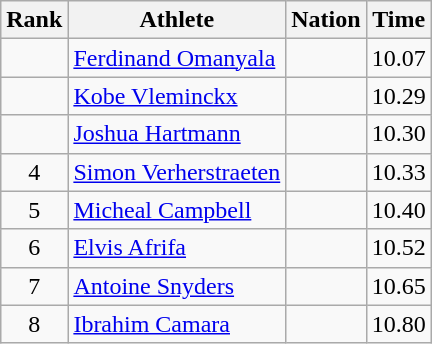<table class="wikitable">
<tr>
<th scope="col">Rank</th>
<th scope="col">Athlete</th>
<th scope="col">Nation</th>
<th scope="col">Time</th>
</tr>
<tr>
<td align=center></td>
<td><a href='#'>Ferdinand Omanyala</a></td>
<td></td>
<td>10.07</td>
</tr>
<tr>
<td align=center></td>
<td><a href='#'>Kobe Vleminckx</a></td>
<td></td>
<td>10.29</td>
</tr>
<tr>
<td align=center></td>
<td><a href='#'>Joshua Hartmann</a></td>
<td></td>
<td>10.30</td>
</tr>
<tr>
<td align=center>4</td>
<td><a href='#'>Simon Verherstraeten</a></td>
<td></td>
<td>10.33</td>
</tr>
<tr>
<td align=center>5</td>
<td><a href='#'>Micheal Campbell</a></td>
<td></td>
<td>10.40</td>
</tr>
<tr>
<td align=center>6</td>
<td><a href='#'>Elvis Afrifa</a></td>
<td></td>
<td>10.52</td>
</tr>
<tr>
<td align=center>7</td>
<td><a href='#'>Antoine Snyders</a></td>
<td></td>
<td>10.65</td>
</tr>
<tr>
<td align=center>8</td>
<td><a href='#'>Ibrahim Camara</a></td>
<td></td>
<td>10.80</td>
</tr>
</table>
